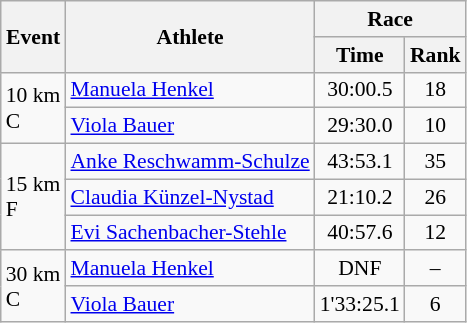<table class="wikitable" border="1" style="font-size:90%">
<tr>
<th rowspan=2>Event</th>
<th rowspan=2>Athlete</th>
<th colspan=2>Race</th>
</tr>
<tr>
<th>Time</th>
<th>Rank</th>
</tr>
<tr>
<td rowspan=2>10 km <br> C</td>
<td><a href='#'>Manuela Henkel</a></td>
<td align=center>30:00.5</td>
<td align=center>18</td>
</tr>
<tr>
<td><a href='#'>Viola Bauer</a></td>
<td align=center>29:30.0</td>
<td align=center>10</td>
</tr>
<tr>
<td rowspan=3>15 km <br> F</td>
<td><a href='#'>Anke Reschwamm-Schulze</a></td>
<td align=center>43:53.1</td>
<td align=center>35</td>
</tr>
<tr>
<td><a href='#'>Claudia Künzel-Nystad</a></td>
<td align=center>21:10.2</td>
<td align=center>26</td>
</tr>
<tr>
<td><a href='#'>Evi Sachenbacher-Stehle</a></td>
<td align=center>40:57.6</td>
<td align=center>12</td>
</tr>
<tr>
<td rowspan=2>30 km <br> C</td>
<td><a href='#'>Manuela Henkel</a></td>
<td align=center>DNF</td>
<td align=center>–</td>
</tr>
<tr>
<td><a href='#'>Viola Bauer</a></td>
<td align=center>1'33:25.1</td>
<td align=center>6</td>
</tr>
</table>
